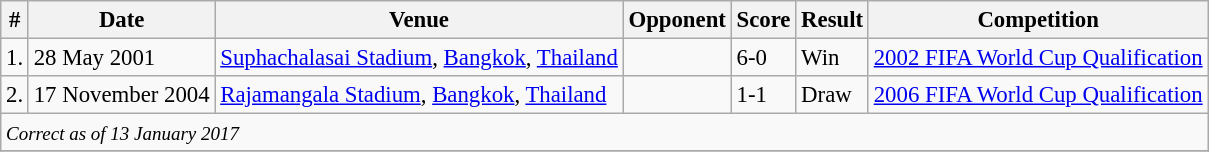<table class="wikitable" style="font-size:95%;">
<tr>
<th>#</th>
<th>Date</th>
<th>Venue</th>
<th>Opponent</th>
<th>Score</th>
<th>Result</th>
<th>Competition</th>
</tr>
<tr>
<td>1.</td>
<td>28 May 2001</td>
<td><a href='#'>Suphachalasai Stadium</a>, <a href='#'>Bangkok</a>, <a href='#'>Thailand</a></td>
<td></td>
<td>6-0</td>
<td>Win</td>
<td><a href='#'>2002 FIFA World Cup Qualification</a></td>
</tr>
<tr>
<td>2.</td>
<td>17 November 2004</td>
<td><a href='#'>Rajamangala Stadium</a>, <a href='#'>Bangkok</a>, <a href='#'>Thailand</a></td>
<td></td>
<td>1-1</td>
<td>Draw</td>
<td><a href='#'>2006 FIFA World Cup Qualification</a></td>
</tr>
<tr>
<td colspan="12"><small><em>Correct as of 13 January 2017</em></small></td>
</tr>
<tr>
</tr>
</table>
